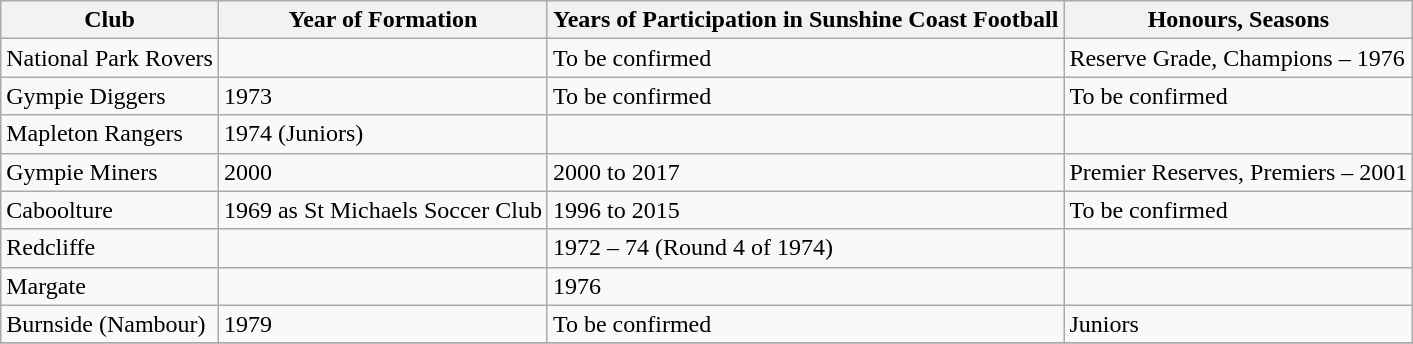<table class="wikitable">
<tr>
<th>Club</th>
<th>Year of Formation</th>
<th>Years of Participation in Sunshine Coast Football</th>
<th>Honours, Seasons</th>
</tr>
<tr>
<td>National Park Rovers</td>
<td></td>
<td>To be confirmed</td>
<td>Reserve Grade, Champions – 1976</td>
</tr>
<tr>
<td>Gympie Diggers</td>
<td>1973</td>
<td>To be confirmed</td>
<td>To be confirmed</td>
</tr>
<tr>
<td>Mapleton Rangers</td>
<td>1974 (Juniors)</td>
<td></td>
<td></td>
</tr>
<tr>
<td>Gympie Miners</td>
<td>2000</td>
<td>2000 to 2017</td>
<td>Premier Reserves, Premiers – 2001</td>
</tr>
<tr>
<td>Caboolture</td>
<td>1969 as St Michaels Soccer Club</td>
<td>1996 to 2015</td>
<td>To be confirmed</td>
</tr>
<tr>
<td>Redcliffe</td>
<td></td>
<td>1972 – 74 (Round 4 of 1974)</td>
<td></td>
</tr>
<tr>
<td>Margate</td>
<td></td>
<td>1976</td>
<td></td>
</tr>
<tr>
<td>Burnside (Nambour)</td>
<td>1979</td>
<td>To be confirmed</td>
<td>Juniors</td>
</tr>
<tr>
</tr>
</table>
